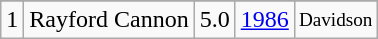<table class="wikitable">
<tr>
</tr>
<tr>
<td>1</td>
<td>Rayford Cannon</td>
<td>5.0</td>
<td><a href='#'>1986</a></td>
<td style="font-size:80%;">Davidson</td>
</tr>
</table>
